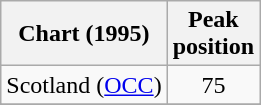<table class="wikitable sortable">
<tr>
<th>Chart (1995)</th>
<th>Peak<br>position</th>
</tr>
<tr>
<td>Scotland (<a href='#'>OCC</a>)</td>
<td align="center">75</td>
</tr>
<tr>
</tr>
<tr>
</tr>
<tr>
</tr>
</table>
